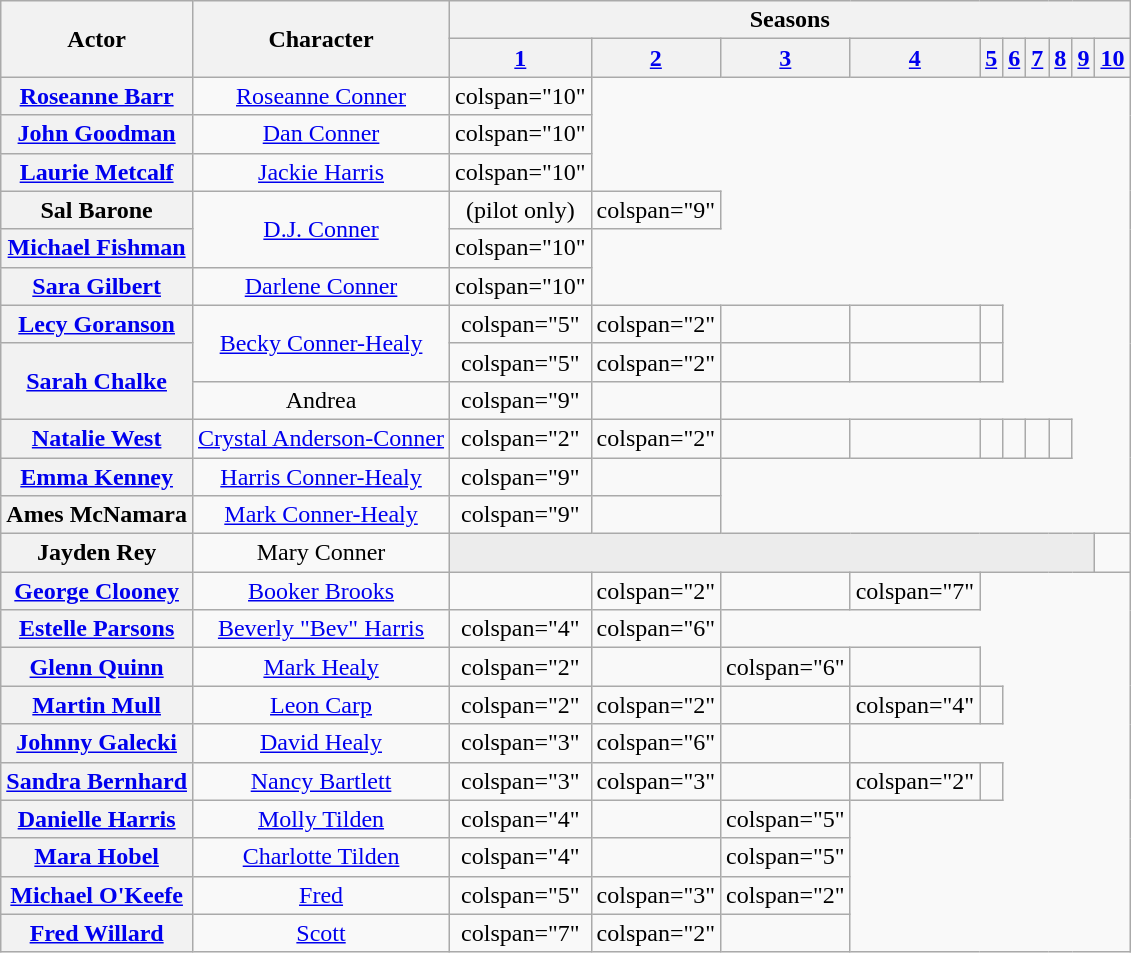<table class="wikitable plainrowheaders" style="text-align:center">
<tr>
<th scope="col" rowspan="2">Actor</th>
<th scope="col" rowspan="2">Character</th>
<th scope="col" colspan="10">Seasons</th>
</tr>
<tr>
<th scope="col"><a href='#'>1</a></th>
<th scope="col"><a href='#'>2</a></th>
<th scope="col"><a href='#'>3</a></th>
<th scope="col"><a href='#'>4</a></th>
<th scope="col"><a href='#'>5</a></th>
<th scope="col"><a href='#'>6</a></th>
<th scope="col"><a href='#'>7</a></th>
<th scope="col"><a href='#'>8</a></th>
<th scope="col"><a href='#'>9</a></th>
<th scope="col"><a href='#'>10</a></th>
</tr>
<tr>
<th scope="row"><a href='#'>Roseanne Barr</a></th>
<td><a href='#'>Roseanne Conner</a></td>
<td>colspan="10" </td>
</tr>
<tr>
<th scope="row"><a href='#'>John Goodman</a></th>
<td><a href='#'>Dan Conner</a></td>
<td>colspan="10" </td>
</tr>
<tr>
<th scope="row"><a href='#'>Laurie Metcalf</a></th>
<td><a href='#'>Jackie Harris</a></td>
<td>colspan="10" </td>
</tr>
<tr>
<th scope="row">Sal Barone</th>
<td rowspan="2"><a href='#'>D.J. Conner</a></td>
<td> (pilot only)</td>
<td>colspan="9" </td>
</tr>
<tr>
<th scope="row"><a href='#'>Michael Fishman</a></th>
<td>colspan="10" </td>
</tr>
<tr>
<th scope="row"><a href='#'>Sara Gilbert</a></th>
<td><a href='#'>Darlene Conner</a></td>
<td>colspan="10" </td>
</tr>
<tr>
<th scope="row"><a href='#'>Lecy Goranson</a></th>
<td rowspan=2><a href='#'>Becky Conner-Healy</a></td>
<td>colspan="5" </td>
<td>colspan="2" </td>
<td></td>
<td></td>
<td></td>
</tr>
<tr>
<th scope="row" rowspan=2><a href='#'>Sarah Chalke</a></th>
<td>colspan="5" </td>
<td>colspan="2" </td>
<td></td>
<td></td>
<td></td>
</tr>
<tr>
<td>Andrea</td>
<td>colspan="9" </td>
<td></td>
</tr>
<tr>
<th scope="row"><a href='#'>Natalie West</a></th>
<td><a href='#'>Crystal Anderson-Conner</a></td>
<td>colspan="2" </td>
<td>colspan="2" </td>
<td></td>
<td></td>
<td></td>
<td></td>
<td></td>
<td></td>
</tr>
<tr>
<th scope="row"><a href='#'>Emma Kenney</a></th>
<td><a href='#'>Harris Conner-Healy</a></td>
<td>colspan="9" </td>
<td></td>
</tr>
<tr>
<th scope="row">Ames McNamara</th>
<td><a href='#'>Mark Conner-Healy</a></td>
<td>colspan="9" </td>
<td></td>
</tr>
<tr>
<th scope="row">Jayden Rey</th>
<td>Mary Conner</td>
<td style="background:#ececec; color:gray;" colspan="9"></td>
<td></td>
</tr>
<tr>
<th scope="row"><a href='#'>George Clooney</a></th>
<td><a href='#'>Booker Brooks</a></td>
<td></td>
<td>colspan="2" </td>
<td></td>
<td>colspan="7" </td>
</tr>
<tr>
<th scope="row"><a href='#'>Estelle Parsons</a></th>
<td><a href='#'>Beverly "Bev" Harris</a></td>
<td>colspan="4" </td>
<td>colspan="6" </td>
</tr>
<tr>
<th scope="row"><a href='#'>Glenn Quinn</a></th>
<td><a href='#'>Mark Healy</a></td>
<td>colspan="2" </td>
<td></td>
<td>colspan="6" </td>
<td></td>
</tr>
<tr>
<th scope="row"><a href='#'>Martin Mull</a></th>
<td><a href='#'>Leon Carp</a></td>
<td>colspan="2" </td>
<td>colspan="2" </td>
<td></td>
<td>colspan="4" </td>
<td></td>
</tr>
<tr>
<th scope="row"><a href='#'>Johnny Galecki</a></th>
<td><a href='#'>David Healy</a></td>
<td>colspan="3" </td>
<td>colspan="6" </td>
<td></td>
</tr>
<tr>
<th scope="row"><a href='#'>Sandra Bernhard</a></th>
<td><a href='#'>Nancy Bartlett</a></td>
<td>colspan="3" </td>
<td>colspan="3" </td>
<td></td>
<td>colspan="2" </td>
<td></td>
</tr>
<tr>
<th scope="row"><a href='#'>Danielle Harris</a></th>
<td><a href='#'>Molly Tilden</a></td>
<td>colspan="4" </td>
<td></td>
<td>colspan="5" </td>
</tr>
<tr>
<th scope="row"><a href='#'>Mara Hobel</a></th>
<td><a href='#'>Charlotte Tilden</a></td>
<td>colspan="4" </td>
<td></td>
<td>colspan="5" </td>
</tr>
<tr>
<th scope="row"><a href='#'>Michael O'Keefe</a></th>
<td><a href='#'>Fred</a></td>
<td>colspan="5" </td>
<td>colspan="3" </td>
<td>colspan="2" </td>
</tr>
<tr>
<th scope="row"><a href='#'>Fred Willard</a></th>
<td><a href='#'>Scott</a></td>
<td>colspan="7" </td>
<td>colspan="2" </td>
<td></td>
</tr>
</table>
